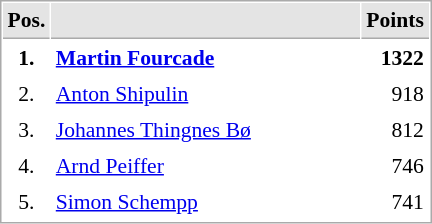<table cellspacing="1" cellpadding="3" style="border:1px solid #AAAAAA;font-size:90%">
<tr bgcolor="#E4E4E4">
<th style="border-bottom:1px solid #AAAAAA" width=10>Pos.</th>
<th style="border-bottom:1px solid #AAAAAA" width=200></th>
<th style="border-bottom:1px solid #AAAAAA" width=20>Points</th>
</tr>
<tr>
<td align="center"><strong>1.</strong></td>
<td> <strong><a href='#'>Martin Fourcade</a></strong></td>
<td align="right"><strong>1322</strong></td>
</tr>
<tr>
<td align="center">2.</td>
<td> <a href='#'>Anton Shipulin</a></td>
<td align="right">918</td>
</tr>
<tr>
<td align="center">3.</td>
<td> <a href='#'>Johannes Thingnes Bø</a></td>
<td align="right">812</td>
</tr>
<tr>
<td align="center">4.</td>
<td> <a href='#'>Arnd Peiffer</a></td>
<td align="right">746</td>
</tr>
<tr>
<td align="center">5.</td>
<td> <a href='#'>Simon Schempp</a></td>
<td align="right">741</td>
</tr>
<tr>
</tr>
</table>
